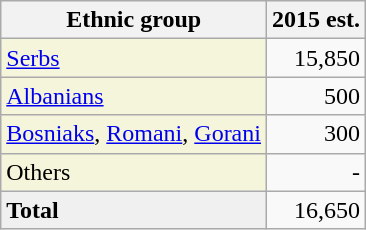<table class="wikitable">
<tr>
<th>Ethnic group</th>
<th>2015 est.</th>
</tr>
<tr>
<td style="background:#F5F5DC;"><a href='#'>Serbs</a></td>
<td align="right">15,850</td>
</tr>
<tr>
<td style="background:#F5F5DC;"><a href='#'>Albanians</a></td>
<td align="right">500</td>
</tr>
<tr>
<td style="background:#F5F5DC;"><a href='#'>Bosniaks</a>, <a href='#'>Romani</a>, <a href='#'>Gorani</a></td>
<td align="right">300</td>
</tr>
<tr>
<td style="background:#F5F5DC;">Others</td>
<td align="right">-</td>
</tr>
<tr>
<td style="background:#F0F0F0;"><strong>Total</strong></td>
<td align="right">16,650</td>
</tr>
</table>
